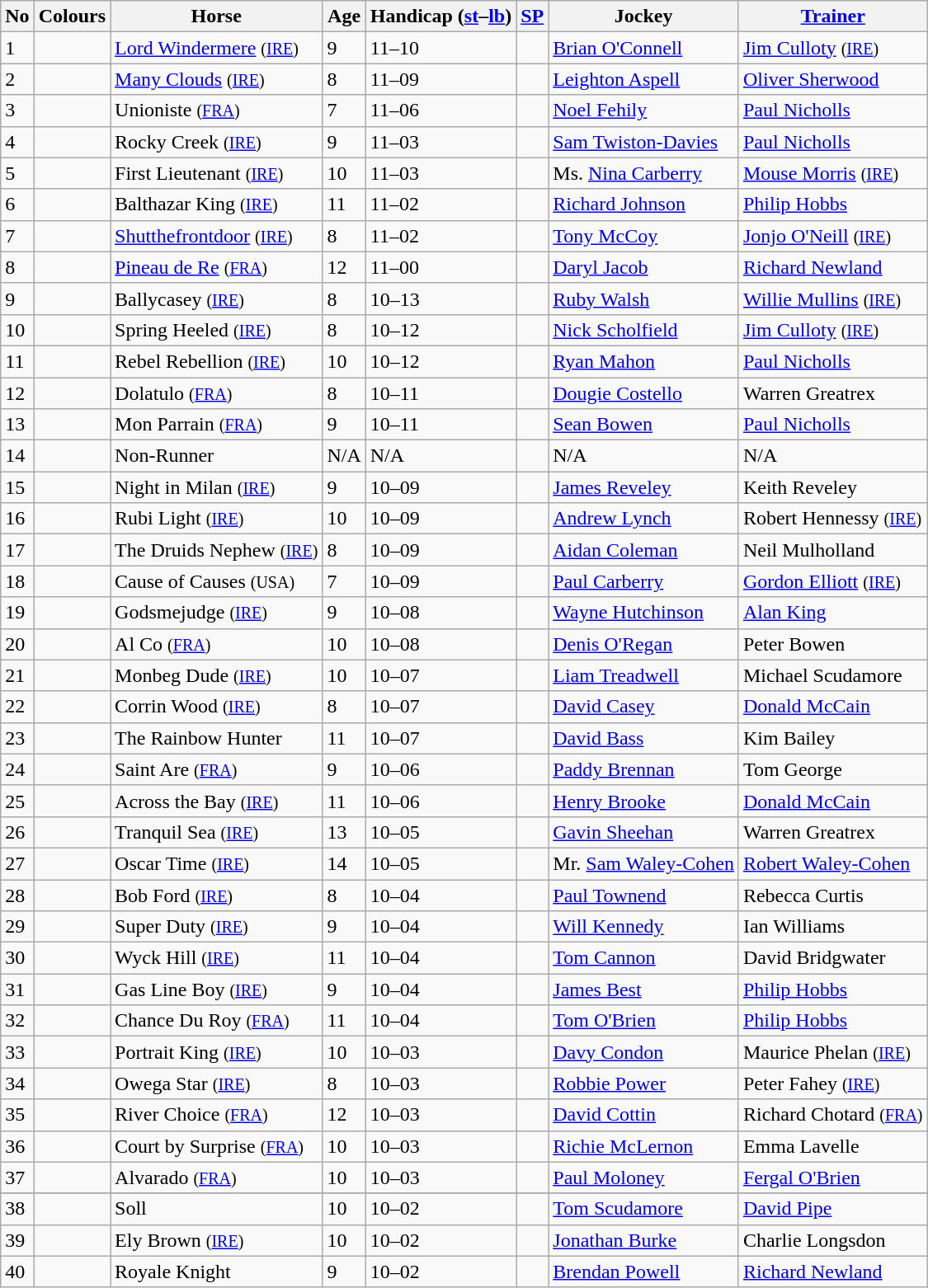<table class="wikitable sortable">
<tr>
<th>No</th>
<th class="unsortable">Colours</th>
<th>Horse</th>
<th>Age</th>
<th>Handicap (<a href='#'>st</a>–<a href='#'>lb</a>)</th>
<th><a href='#'>SP</a></th>
<th>Jockey</th>
<th><a href='#'>Trainer</a></th>
</tr>
<tr>
<td>1</td>
<td></td>
<td><a href='#'>Lord Windermere</a> <small>(<a href='#'>IRE</a>)</small></td>
<td>9</td>
<td>11–10</td>
<td></td>
<td><a href='#'>Brian O'Connell</a></td>
<td><a href='#'>Jim Culloty</a> <small>(<a href='#'>IRE</a>)</small></td>
</tr>
<tr>
<td>2</td>
<td align="center"></td>
<td><a href='#'>Many Clouds</a> <small>(<a href='#'>IRE</a>)</small></td>
<td>8</td>
<td>11–09</td>
<td></td>
<td><a href='#'>Leighton Aspell</a></td>
<td><a href='#'>Oliver Sherwood</a></td>
</tr>
<tr>
<td>3</td>
<td align="center"></td>
<td>Unioniste <small>(<a href='#'>FRA</a>)</small></td>
<td>7</td>
<td>11–06</td>
<td></td>
<td><a href='#'>Noel Fehily</a></td>
<td><a href='#'>Paul Nicholls</a></td>
</tr>
<tr>
<td>4</td>
<td align="center"></td>
<td>Rocky Creek <small>(<a href='#'>IRE</a>)</small></td>
<td>9</td>
<td>11–03</td>
<td></td>
<td><a href='#'>Sam Twiston-Davies</a></td>
<td><a href='#'>Paul Nicholls</a></td>
</tr>
<tr>
<td>5</td>
<td align="center"></td>
<td>First Lieutenant <small>(<a href='#'>IRE</a>)</small></td>
<td>10</td>
<td>11–03</td>
<td></td>
<td>Ms. <a href='#'>Nina Carberry</a></td>
<td><a href='#'>Mouse Morris</a> <small>(<a href='#'>IRE</a>)</small></td>
</tr>
<tr>
<td>6</td>
<td align="center"></td>
<td>Balthazar King <small>(<a href='#'>IRE</a>)</small></td>
<td>11</td>
<td>11–02</td>
<td></td>
<td><a href='#'>Richard Johnson</a></td>
<td><a href='#'>Philip Hobbs</a></td>
</tr>
<tr>
<td>7</td>
<td align="center"></td>
<td><a href='#'>Shutthefrontdoor</a> <small>(<a href='#'>IRE</a>)</small></td>
<td>8</td>
<td>11–02</td>
<td></td>
<td><a href='#'>Tony McCoy</a></td>
<td><a href='#'>Jonjo O'Neill</a> <small>(<a href='#'>IRE</a>)</small></td>
</tr>
<tr>
<td>8</td>
<td align="center"></td>
<td><a href='#'>Pineau de Re</a> <small>(<a href='#'>FRA</a>)</small></td>
<td>12</td>
<td>11–00</td>
<td></td>
<td><a href='#'>Daryl Jacob</a></td>
<td><a href='#'>Richard Newland</a></td>
</tr>
<tr>
<td>9</td>
<td align="center"></td>
<td>Ballycasey <small>(<a href='#'>IRE</a>)</small></td>
<td>8</td>
<td>10–13</td>
<td></td>
<td><a href='#'>Ruby Walsh</a></td>
<td><a href='#'>Willie Mullins</a> <small>(<a href='#'>IRE</a>)</small></td>
</tr>
<tr>
<td>10</td>
<td align="center"></td>
<td>Spring Heeled <small>(<a href='#'>IRE</a>)</small></td>
<td>8</td>
<td>10–12</td>
<td></td>
<td><a href='#'>Nick Scholfield</a></td>
<td><a href='#'>Jim Culloty</a> <small>(<a href='#'>IRE</a>)</small></td>
</tr>
<tr>
<td>11</td>
<td></td>
<td>Rebel Rebellion <small>(<a href='#'>IRE</a>)</small></td>
<td>10</td>
<td>10–12</td>
<td></td>
<td><a href='#'>Ryan Mahon</a></td>
<td><a href='#'>Paul Nicholls</a></td>
</tr>
<tr>
<td>12</td>
<td></td>
<td>Dolatulo <small>(<a href='#'>FRA</a>)</small></td>
<td>8</td>
<td>10–11</td>
<td></td>
<td><a href='#'>Dougie Costello</a></td>
<td>Warren Greatrex</td>
</tr>
<tr>
<td>13</td>
<td></td>
<td>Mon Parrain <small>(<a href='#'>FRA</a>)</small></td>
<td>9</td>
<td>10–11</td>
<td></td>
<td><a href='#'>Sean Bowen</a></td>
<td><a href='#'>Paul Nicholls</a></td>
</tr>
<tr>
<td>14</td>
<td></td>
<td>Non-Runner</td>
<td>N/A</td>
<td>N/A</td>
<td></td>
<td>N/A</td>
<td>N/A</td>
</tr>
<tr>
<td>15</td>
<td></td>
<td>Night in Milan <small>(<a href='#'>IRE</a>)</small></td>
<td>9</td>
<td>10–09</td>
<td></td>
<td><a href='#'>James Reveley</a></td>
<td>Keith Reveley</td>
</tr>
<tr>
<td>16</td>
<td></td>
<td>Rubi Light <small>(<a href='#'>IRE</a>)</small></td>
<td>10</td>
<td>10–09</td>
<td></td>
<td><a href='#'>Andrew Lynch</a></td>
<td>Robert Hennessy <small>(<a href='#'>IRE</a>)</small></td>
</tr>
<tr>
<td>17</td>
<td></td>
<td>The Druids Nephew <small>(<a href='#'>IRE</a>)</small></td>
<td>8</td>
<td>10–09</td>
<td></td>
<td><a href='#'>Aidan Coleman</a></td>
<td>Neil Mulholland</td>
</tr>
<tr>
<td>18</td>
<td align="center"></td>
<td>Cause of Causes <small>(USA)</small></td>
<td>7</td>
<td>10–09</td>
<td></td>
<td><a href='#'>Paul Carberry</a></td>
<td><a href='#'>Gordon Elliott</a> <small>(<a href='#'>IRE</a>)</small></td>
</tr>
<tr>
<td>19</td>
<td></td>
<td>Godsmejudge <small>(<a href='#'>IRE</a>)</small></td>
<td>9</td>
<td>10–08</td>
<td></td>
<td><a href='#'>Wayne Hutchinson</a></td>
<td><a href='#'>Alan King</a></td>
</tr>
<tr>
<td>20</td>
<td></td>
<td>Al Co <small>(<a href='#'>FRA</a>)</small></td>
<td>10</td>
<td>10–08</td>
<td></td>
<td><a href='#'>Denis O'Regan</a></td>
<td>Peter  Bowen</td>
</tr>
<tr>
<td>21</td>
<td align="center"></td>
<td>Monbeg Dude <small>(<a href='#'>IRE</a>)</small></td>
<td>10</td>
<td>10–07</td>
<td></td>
<td><a href='#'>Liam Treadwell</a></td>
<td>Michael Scudamore</td>
</tr>
<tr>
<td>22</td>
<td></td>
<td>Corrin Wood <small>(<a href='#'>IRE</a>)</small></td>
<td>8</td>
<td>10–07</td>
<td></td>
<td><a href='#'>David Casey</a></td>
<td><a href='#'>Donald McCain</a></td>
</tr>
<tr>
<td>23</td>
<td align="center"></td>
<td>The Rainbow Hunter</td>
<td>11</td>
<td>10–07</td>
<td></td>
<td><a href='#'>David Bass</a></td>
<td>Kim Bailey</td>
</tr>
<tr>
<td>24</td>
<td align="center"></td>
<td>Saint Are <small>(<a href='#'>FRA</a>)</small></td>
<td>9</td>
<td>10–06</td>
<td></td>
<td><a href='#'>Paddy Brennan</a></td>
<td>Tom George</td>
</tr>
<tr>
<td>25</td>
<td align="center"></td>
<td>Across the Bay <small>(<a href='#'>IRE</a>)</small></td>
<td>11</td>
<td>10–06</td>
<td></td>
<td><a href='#'>Henry Brooke</a></td>
<td><a href='#'>Donald McCain</a></td>
</tr>
<tr>
<td>26</td>
<td></td>
<td>Tranquil Sea <small>(<a href='#'>IRE</a>)</small></td>
<td>13</td>
<td>10–05</td>
<td></td>
<td><a href='#'>Gavin Sheehan</a></td>
<td>Warren Greatrex</td>
</tr>
<tr>
<td>27</td>
<td align="center"></td>
<td>Oscar Time <small>(<a href='#'>IRE</a>)</small></td>
<td>14</td>
<td>10–05</td>
<td></td>
<td>Mr. <a href='#'>Sam Waley-Cohen</a></td>
<td><a href='#'>Robert Waley-Cohen</a></td>
</tr>
<tr>
<td>28</td>
<td></td>
<td>Bob Ford <small>(<a href='#'>IRE</a>)</small></td>
<td>8</td>
<td>10–04</td>
<td></td>
<td><a href='#'>Paul Townend</a></td>
<td>Rebecca Curtis</td>
</tr>
<tr>
<td>29</td>
<td align="center"></td>
<td>Super Duty <small>(<a href='#'>IRE</a>)</small></td>
<td>9</td>
<td>10–04</td>
<td></td>
<td><a href='#'>Will Kennedy</a></td>
<td>Ian Williams</td>
</tr>
<tr>
<td>30</td>
<td align="center"></td>
<td>Wyck Hill <small>(<a href='#'>IRE</a>)</small></td>
<td>11</td>
<td>10–04</td>
<td></td>
<td><a href='#'>Tom Cannon</a></td>
<td>David Bridgwater</td>
</tr>
<tr>
<td>31</td>
<td></td>
<td>Gas Line Boy <small>(<a href='#'>IRE</a>)</small></td>
<td>9</td>
<td>10–04</td>
<td></td>
<td><a href='#'>James Best</a></td>
<td><a href='#'>Philip Hobbs</a></td>
</tr>
<tr>
<td>32</td>
<td align="center"></td>
<td>Chance Du Roy <small>(<a href='#'>FRA</a>)</small></td>
<td>11</td>
<td>10–04</td>
<td></td>
<td><a href='#'>Tom O'Brien</a></td>
<td><a href='#'>Philip Hobbs</a></td>
</tr>
<tr>
<td>33</td>
<td></td>
<td>Portrait King <small>(<a href='#'>IRE</a>)</small></td>
<td>10</td>
<td>10–03</td>
<td></td>
<td><a href='#'>Davy Condon</a></td>
<td>Maurice Phelan <small>(<a href='#'>IRE</a>)</small></td>
</tr>
<tr>
<td>34</td>
<td></td>
<td>Owega Star <small>(<a href='#'>IRE</a>)</small></td>
<td>8</td>
<td>10–03</td>
<td></td>
<td><a href='#'>Robbie Power</a></td>
<td>Peter Fahey <small>(<a href='#'>IRE</a>)</small></td>
</tr>
<tr>
<td>35</td>
<td></td>
<td>River Choice <small>(<a href='#'>FRA</a>)</small></td>
<td>12</td>
<td>10–03</td>
<td></td>
<td><a href='#'>David Cottin</a></td>
<td>Richard Chotard <small>(<a href='#'>FRA</a>)</small></td>
</tr>
<tr>
<td>36</td>
<td></td>
<td>Court by Surprise <small>(<a href='#'>FRA</a>)</small></td>
<td>10</td>
<td>10–03</td>
<td></td>
<td><a href='#'>Richie McLernon</a></td>
<td>Emma Lavelle</td>
</tr>
<tr>
<td>37</td>
<td align="center"></td>
<td>Alvarado <small>(<a href='#'>FRA</a>)</small></td>
<td>10</td>
<td>10–03</td>
<td></td>
<td><a href='#'>Paul Moloney</a></td>
<td><a href='#'>Fergal O'Brien</a></td>
</tr>
<tr>
</tr>
<tr>
<td>38</td>
<td></td>
<td>Soll</td>
<td>10</td>
<td>10–02</td>
<td></td>
<td><a href='#'>Tom Scudamore</a></td>
<td><a href='#'>David Pipe</a></td>
</tr>
<tr>
<td>39</td>
<td></td>
<td>Ely Brown <small>(<a href='#'>IRE</a>)</small></td>
<td>10</td>
<td>10–02</td>
<td></td>
<td><a href='#'>Jonathan Burke</a></td>
<td>Charlie Longsdon</td>
</tr>
<tr>
<td>40</td>
<td></td>
<td>Royale Knight</td>
<td>9</td>
<td>10–02</td>
<td></td>
<td><a href='#'>Brendan Powell</a></td>
<td><a href='#'>Richard Newland</a></td>
</tr>
</table>
